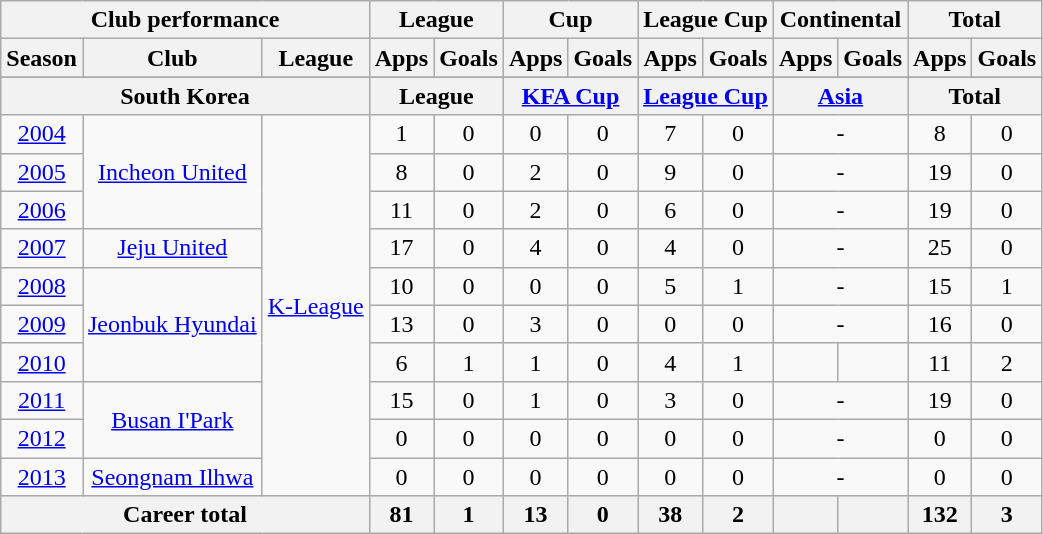<table class="wikitable" style="text-align:center">
<tr>
<th colspan=3>Club performance</th>
<th colspan=2>League</th>
<th colspan=2>Cup</th>
<th colspan=2>League Cup</th>
<th colspan=2>Continental</th>
<th colspan=2>Total</th>
</tr>
<tr>
<th>Season</th>
<th>Club</th>
<th>League</th>
<th>Apps</th>
<th>Goals</th>
<th>Apps</th>
<th>Goals</th>
<th>Apps</th>
<th>Goals</th>
<th>Apps</th>
<th>Goals</th>
<th>Apps</th>
<th>Goals</th>
</tr>
<tr>
</tr>
<tr>
<th colspan=3>South Korea</th>
<th colspan=2>League</th>
<th colspan=2><a href='#'>KFA Cup</a></th>
<th colspan=2><a href='#'>League Cup</a></th>
<th colspan=2><a href='#'>Asia</a></th>
<th colspan=2>Total</th>
</tr>
<tr>
<td><a href='#'>2004</a></td>
<td rowspan="3"><a href='#'>Incheon United</a></td>
<td rowspan="10"><a href='#'>K-League</a></td>
<td>1</td>
<td>0</td>
<td>0</td>
<td>0</td>
<td>7</td>
<td>0</td>
<td colspan="2">-</td>
<td>8</td>
<td>0</td>
</tr>
<tr>
<td><a href='#'>2005</a></td>
<td>8</td>
<td>0</td>
<td>2</td>
<td>0</td>
<td>9</td>
<td>0</td>
<td colspan="2">-</td>
<td>19</td>
<td>0</td>
</tr>
<tr>
<td><a href='#'>2006</a></td>
<td>11</td>
<td>0</td>
<td>2</td>
<td>0</td>
<td>6</td>
<td>0</td>
<td colspan="2">-</td>
<td>19</td>
<td>0</td>
</tr>
<tr>
<td><a href='#'>2007</a></td>
<td><a href='#'>Jeju United</a></td>
<td>17</td>
<td>0</td>
<td>4</td>
<td>0</td>
<td>4</td>
<td>0</td>
<td colspan="2">-</td>
<td>25</td>
<td>0</td>
</tr>
<tr>
<td><a href='#'>2008</a></td>
<td rowspan="3"><a href='#'>Jeonbuk Hyundai</a></td>
<td>10</td>
<td>0</td>
<td>0</td>
<td>0</td>
<td>5</td>
<td>1</td>
<td colspan="2">-</td>
<td>15</td>
<td>1</td>
</tr>
<tr>
<td><a href='#'>2009</a></td>
<td>13</td>
<td>0</td>
<td>3</td>
<td>0</td>
<td>0</td>
<td>0</td>
<td colspan="2">-</td>
<td>16</td>
<td>0</td>
</tr>
<tr>
<td><a href='#'>2010</a></td>
<td>6</td>
<td>1</td>
<td>1</td>
<td>0</td>
<td>4</td>
<td>1</td>
<td></td>
<td></td>
<td>11</td>
<td>2</td>
</tr>
<tr>
<td><a href='#'>2011</a></td>
<td rowspan="2"><a href='#'>Busan I'Park</a></td>
<td>15</td>
<td>0</td>
<td>1</td>
<td>0</td>
<td>3</td>
<td>0</td>
<td colspan="2">-</td>
<td>19</td>
<td>0</td>
</tr>
<tr>
<td><a href='#'>2012</a></td>
<td>0</td>
<td>0</td>
<td>0</td>
<td>0</td>
<td>0</td>
<td>0</td>
<td colspan="2">-</td>
<td>0</td>
<td>0</td>
</tr>
<tr>
<td><a href='#'>2013</a></td>
<td><a href='#'>Seongnam Ilhwa</a></td>
<td>0</td>
<td>0</td>
<td>0</td>
<td>0</td>
<td>0</td>
<td>0</td>
<td colspan="2">-</td>
<td>0</td>
<td>0</td>
</tr>
<tr>
<th colspan=3>Career total</th>
<th>81</th>
<th>1</th>
<th>13</th>
<th>0</th>
<th>38</th>
<th>2</th>
<th></th>
<th></th>
<th>132</th>
<th>3</th>
</tr>
</table>
